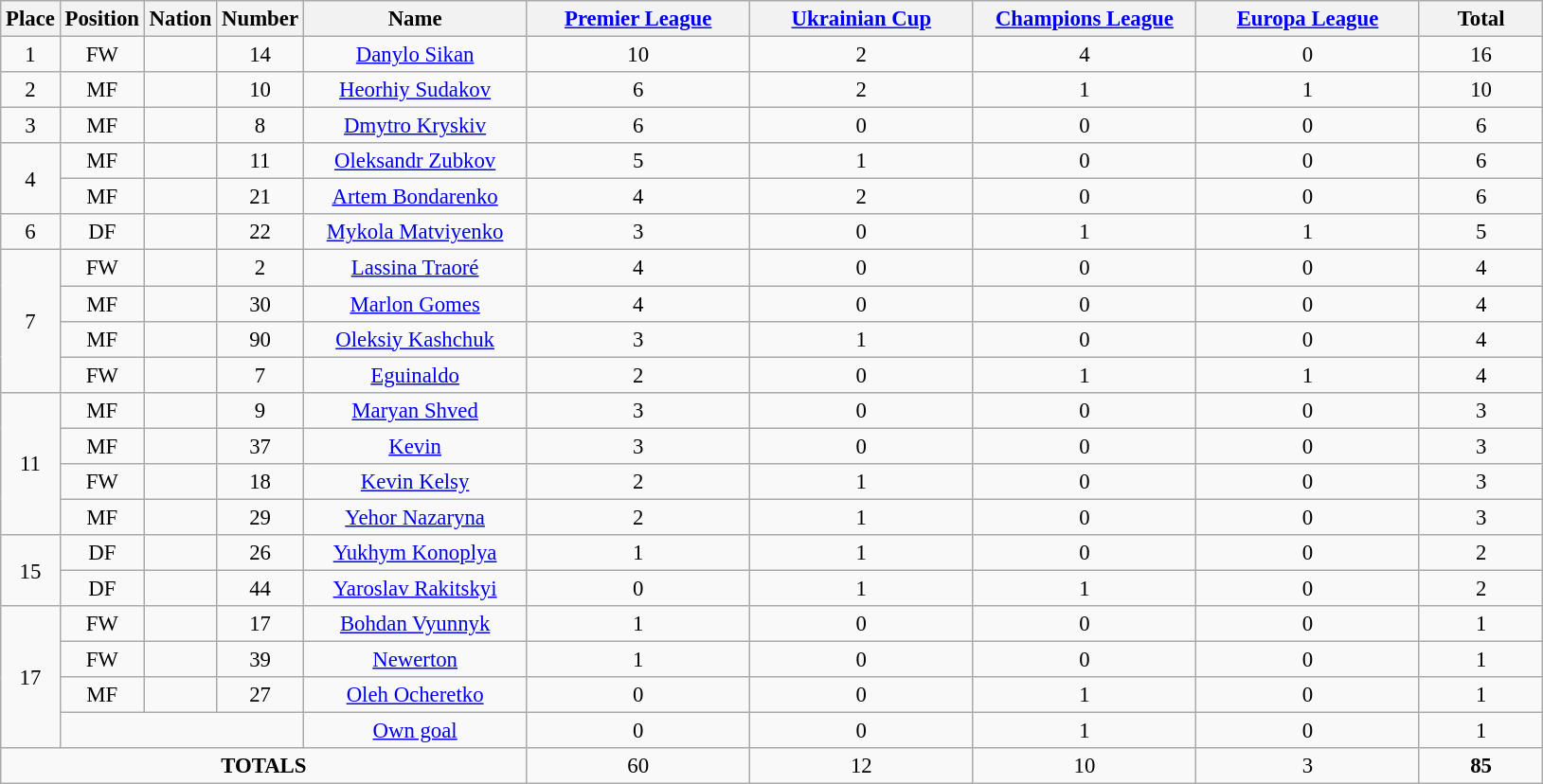<table class="wikitable" style="font-size: 95%; text-align: center;">
<tr>
<th width=20>Place</th>
<th width=20>Position</th>
<th width=20>Nation</th>
<th width=20>Number</th>
<th width=150>Name</th>
<th width=150><a href='#'>Premier League</a></th>
<th width=150><a href='#'>Ukrainian Cup</a></th>
<th width=150><a href='#'>Champions League</a></th>
<th width=150><a href='#'>Europa League</a></th>
<th width=80>Total</th>
</tr>
<tr>
<td>1</td>
<td>FW</td>
<td></td>
<td>14</td>
<td><a href='#'>Danylo Sikan</a></td>
<td>10</td>
<td>2</td>
<td>4</td>
<td>0</td>
<td>16</td>
</tr>
<tr>
<td>2</td>
<td>MF</td>
<td></td>
<td>10</td>
<td><a href='#'>Heorhiy Sudakov</a></td>
<td>6</td>
<td>2</td>
<td>1</td>
<td>1</td>
<td>10</td>
</tr>
<tr>
<td>3</td>
<td>MF</td>
<td></td>
<td>8</td>
<td><a href='#'>Dmytro Kryskiv</a></td>
<td>6</td>
<td>0</td>
<td>0</td>
<td>0</td>
<td>6</td>
</tr>
<tr>
<td rowspan="2">4</td>
<td>MF</td>
<td></td>
<td>11</td>
<td><a href='#'>Oleksandr Zubkov</a></td>
<td>5</td>
<td>1</td>
<td>0</td>
<td>0</td>
<td>6</td>
</tr>
<tr>
<td>MF</td>
<td></td>
<td>21</td>
<td><a href='#'>Artem Bondarenko</a></td>
<td>4</td>
<td>2</td>
<td>0</td>
<td>0</td>
<td>6</td>
</tr>
<tr>
<td>6</td>
<td>DF</td>
<td></td>
<td>22</td>
<td><a href='#'>Mykola Matviyenko</a></td>
<td>3</td>
<td>0</td>
<td>1</td>
<td>1</td>
<td>5</td>
</tr>
<tr>
<td rowspan="4">7</td>
<td>FW</td>
<td></td>
<td>2</td>
<td><a href='#'>Lassina Traoré</a></td>
<td>4</td>
<td>0</td>
<td>0</td>
<td>0</td>
<td>4</td>
</tr>
<tr>
<td>MF</td>
<td></td>
<td>30</td>
<td><a href='#'>Marlon Gomes</a></td>
<td>4</td>
<td>0</td>
<td>0</td>
<td>0</td>
<td>4</td>
</tr>
<tr>
<td>MF</td>
<td></td>
<td>90</td>
<td><a href='#'>Oleksiy Kashchuk</a></td>
<td>3</td>
<td>1</td>
<td>0</td>
<td>0</td>
<td>4</td>
</tr>
<tr>
<td>FW</td>
<td></td>
<td>7</td>
<td><a href='#'>Eguinaldo</a></td>
<td>2</td>
<td>0</td>
<td>1</td>
<td>1</td>
<td>4</td>
</tr>
<tr>
<td rowspan="4">11</td>
<td>MF</td>
<td></td>
<td>9</td>
<td><a href='#'>Maryan Shved</a></td>
<td>3</td>
<td>0</td>
<td>0</td>
<td>0</td>
<td>3</td>
</tr>
<tr>
<td>MF</td>
<td></td>
<td>37</td>
<td><a href='#'>Kevin</a></td>
<td>3</td>
<td>0</td>
<td>0</td>
<td>0</td>
<td>3</td>
</tr>
<tr>
<td>FW</td>
<td></td>
<td>18</td>
<td><a href='#'>Kevin Kelsy</a></td>
<td>2</td>
<td>1</td>
<td>0</td>
<td>0</td>
<td>3</td>
</tr>
<tr>
<td>MF</td>
<td></td>
<td>29</td>
<td><a href='#'>Yehor Nazaryna</a></td>
<td>2</td>
<td>1</td>
<td>0</td>
<td>0</td>
<td>3</td>
</tr>
<tr>
<td rowspan="2">15</td>
<td>DF</td>
<td></td>
<td>26</td>
<td><a href='#'>Yukhym Konoplya</a></td>
<td>1</td>
<td>1</td>
<td>0</td>
<td>0</td>
<td>2</td>
</tr>
<tr>
<td>DF</td>
<td></td>
<td>44</td>
<td><a href='#'>Yaroslav Rakitskyi</a></td>
<td>0</td>
<td>1</td>
<td>1</td>
<td>0</td>
<td>2</td>
</tr>
<tr>
<td rowspan="4">17</td>
<td>FW</td>
<td></td>
<td>17</td>
<td><a href='#'>Bohdan Vyunnyk</a></td>
<td>1</td>
<td>0</td>
<td>0</td>
<td>0</td>
<td>1</td>
</tr>
<tr>
<td>FW</td>
<td></td>
<td>39</td>
<td><a href='#'>Newerton</a></td>
<td>1</td>
<td>0</td>
<td>0</td>
<td>0</td>
<td>1</td>
</tr>
<tr>
<td>MF</td>
<td></td>
<td>27</td>
<td><a href='#'>Oleh Ocheretko</a></td>
<td>0</td>
<td>0</td>
<td>1</td>
<td>0</td>
<td>1</td>
</tr>
<tr>
<td colspan="3"></td>
<td><a href='#'>Own goal</a></td>
<td>0</td>
<td>0</td>
<td>1</td>
<td>0</td>
<td>1</td>
</tr>
<tr>
<td colspan="5"><strong>TOTALS</strong></td>
<td>60</td>
<td>12</td>
<td>10</td>
<td>3</td>
<td><strong>85</strong></td>
</tr>
</table>
